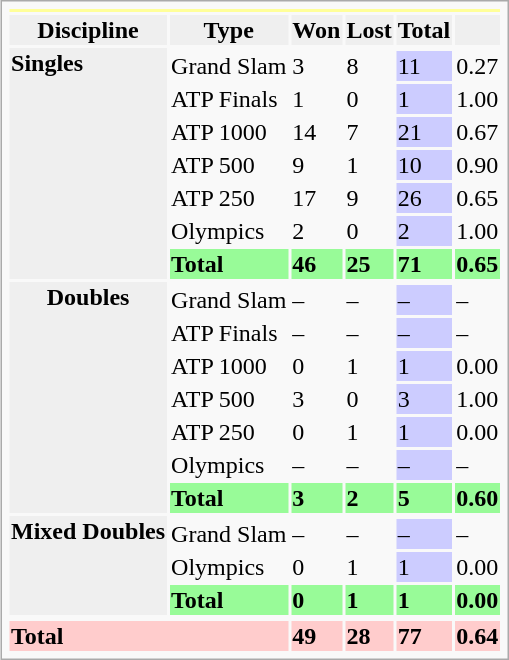<table class="infobox vcard vevent nowrap">
<tr bgcolor=FFFF99>
<th colspan=6></th>
</tr>
<tr bgcolor=efefef>
<th>Discipline</th>
<th>Type</th>
<th>Won</th>
<th>Lost</th>
<th>Total</th>
<th></th>
</tr>
<tr bgcolor=efefef>
<td rowspan="8"><strong>Singles</strong></td>
</tr>
<tr>
<td>Grand Slam</td>
<td>3</td>
<td>8</td>
<td bgcolor="CCCCFF">11</td>
<td>0.27</td>
</tr>
<tr>
<td>ATP Finals</td>
<td>1</td>
<td>0</td>
<td bgcolor="CCCCFF">1</td>
<td>1.00</td>
</tr>
<tr>
<td>ATP 1000</td>
<td>14</td>
<td>7</td>
<td bgcolor="CCCCFF">21</td>
<td>0.67</td>
</tr>
<tr>
<td>ATP 500</td>
<td>9</td>
<td>1</td>
<td bgcolor="CCCCFF">10</td>
<td>0.90</td>
</tr>
<tr>
<td>ATP 250</td>
<td>17</td>
<td>9</td>
<td bgcolor="CCCCFF">26</td>
<td>0.65</td>
</tr>
<tr>
<td>Olympics</td>
<td>2</td>
<td>0</td>
<td bgcolor=CCCCFF>2</td>
<td>1.00</td>
</tr>
<tr bgcolor=98fb98>
<td><strong>Total</strong></td>
<td><strong>46</strong></td>
<td><strong>25</strong></td>
<td><strong>71</strong></td>
<td><strong>0.65</strong></td>
</tr>
<tr bgcolor=efefef>
<th rowspan="8">Doubles</th>
</tr>
<tr>
<td>Grand Slam</td>
<td>–</td>
<td>–</td>
<td bgcolor="CCCCFF">–</td>
<td>–</td>
</tr>
<tr>
<td>ATP Finals</td>
<td>–</td>
<td>–</td>
<td bgcolor="CCCCFF">–</td>
<td>–</td>
</tr>
<tr>
<td>ATP 1000</td>
<td>0</td>
<td>1</td>
<td bgcolor="CCCCFF">1</td>
<td>0.00</td>
</tr>
<tr>
<td>ATP 500</td>
<td>3</td>
<td>0</td>
<td bgcolor="CCCCFF">3</td>
<td>1.00</td>
</tr>
<tr>
<td>ATP 250</td>
<td>0</td>
<td>1</td>
<td bgcolor="CCCCFF">1</td>
<td>0.00</td>
</tr>
<tr>
<td>Olympics</td>
<td>–</td>
<td>–</td>
<td bgcolor=CCCCFF>–</td>
<td>–</td>
</tr>
<tr bgcolor=98fb98>
<td><strong>Total</strong></td>
<td><strong>3</strong></td>
<td><strong>2</strong></td>
<td><strong>5</strong></td>
<td><strong>0.60</strong></td>
</tr>
<tr bgcolor=efefef>
<th rowspan="4">Mixed Doubles</th>
</tr>
<tr>
<td>Grand Slam</td>
<td>–</td>
<td>–</td>
<td bgcolor="CCCCFF">–</td>
<td>–</td>
</tr>
<tr>
<td>Olympics</td>
<td>0</td>
<td>1</td>
<td bgcolor="CCCCFF">1</td>
<td>0.00</td>
</tr>
<tr bgcolor=98fb98>
<td><strong>Total</strong></td>
<td><strong>0</strong></td>
<td><strong>1</strong></td>
<td><strong>1</strong></td>
<td><strong>0.00</strong></td>
</tr>
<tr>
</tr>
<tr bgcolor=FFCCCC>
<td colspan=2><strong>Total</strong></td>
<td><strong>49</strong></td>
<td><strong>28</strong></td>
<td><strong>77</strong></td>
<td><strong>0.64</strong></td>
</tr>
</table>
